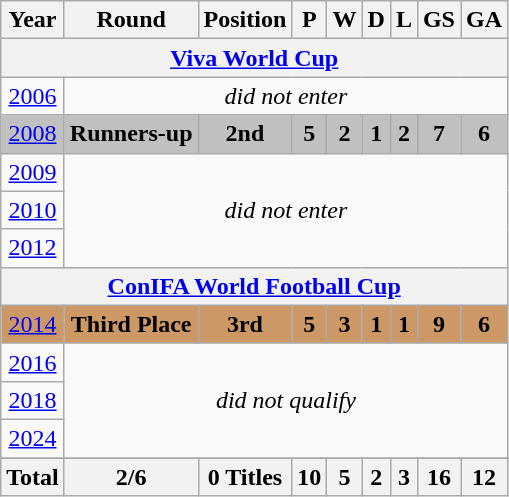<table class="wikitable" style="text-align: center;">
<tr>
<th>Year</th>
<th>Round</th>
<th>Position</th>
<th>P</th>
<th>W</th>
<th>D</th>
<th>L</th>
<th>GS</th>
<th>GA</th>
</tr>
<tr>
<th colspan=9><a href='#'>Viva World Cup</a></th>
</tr>
<tr>
<td> <a href='#'>2006</a></td>
<td colspan=8><em>did not enter</em></td>
</tr>
<tr bgcolor=silver>
<td> <a href='#'>2008</a></td>
<td><strong>Runners-up</strong></td>
<td><strong>2nd</strong></td>
<td><strong>5</strong></td>
<td><strong>2</strong></td>
<td><strong>1</strong></td>
<td><strong>2</strong></td>
<td><strong>7</strong></td>
<td><strong>6</strong></td>
</tr>
<tr>
<td> <a href='#'>2009</a></td>
<td colspan=8 rowspan=3><em>did not enter</em></td>
</tr>
<tr>
<td> <a href='#'>2010</a></td>
</tr>
<tr>
<td> <a href='#'>2012</a></td>
</tr>
<tr>
<th colspan=9><a href='#'>ConIFA World Football Cup</a></th>
</tr>
<tr bgcolor=cc9966>
<td> <a href='#'>2014</a></td>
<td><strong>Third Place</strong></td>
<td><strong>3rd</strong></td>
<td><strong>5</strong></td>
<td><strong>3</strong></td>
<td><strong>1</strong></td>
<td><strong>1</strong></td>
<td><strong>9</strong></td>
<td><strong>6</strong></td>
</tr>
<tr>
<td> <a href='#'>2016</a></td>
<td colspan=8 rowspan=3><em>did not qualify</em></td>
</tr>
<tr>
<td> <a href='#'>2018</a></td>
</tr>
<tr>
<td> <a href='#'>2024</a></td>
</tr>
<tr>
</tr>
<tr>
<th>Total</th>
<th>2/6</th>
<th>0 Titles</th>
<th>10</th>
<th>5</th>
<th>2</th>
<th>3</th>
<th>16</th>
<th>12</th>
</tr>
</table>
